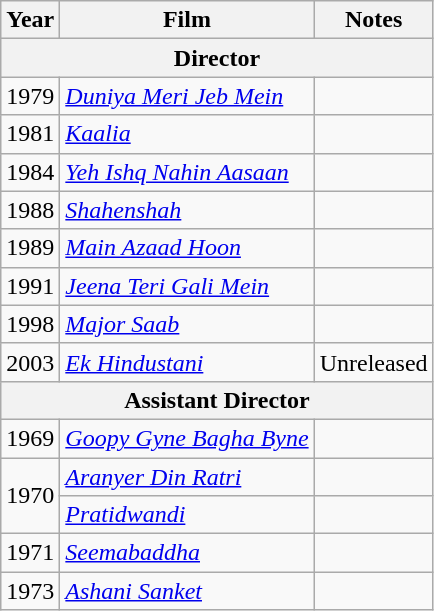<table class="wikitable">
<tr>
<th>Year</th>
<th>Film</th>
<th>Notes</th>
</tr>
<tr>
<th colspan="3">Director</th>
</tr>
<tr>
<td>1979</td>
<td><em><a href='#'>Duniya Meri Jeb Mein</a></em></td>
<td></td>
</tr>
<tr>
<td>1981</td>
<td><em><a href='#'>Kaalia</a></em></td>
<td></td>
</tr>
<tr>
<td>1984</td>
<td><em><a href='#'>Yeh Ishq Nahin Aasaan</a></em></td>
<td></td>
</tr>
<tr>
<td>1988</td>
<td><em><a href='#'>Shahenshah</a></em></td>
<td></td>
</tr>
<tr>
<td>1989</td>
<td><em><a href='#'>Main Azaad Hoon</a></em></td>
<td></td>
</tr>
<tr>
<td>1991</td>
<td><em><a href='#'>Jeena Teri Gali Mein</a></em></td>
<td></td>
</tr>
<tr>
<td>1998</td>
<td><em><a href='#'>Major Saab</a></em></td>
<td></td>
</tr>
<tr>
<td>2003</td>
<td><em><a href='#'>Ek Hindustani</a></em></td>
<td>Unreleased</td>
</tr>
<tr>
<th colspan="3">Assistant Director</th>
</tr>
<tr>
<td>1969</td>
<td><em><a href='#'>Goopy Gyne Bagha Byne</a></em></td>
<td></td>
</tr>
<tr>
<td rowspan=2>1970</td>
<td><em><a href='#'>Aranyer Din Ratri</a></em></td>
<td></td>
</tr>
<tr>
<td><em><a href='#'>Pratidwandi</a></em></td>
<td></td>
</tr>
<tr>
<td>1971</td>
<td><em><a href='#'>Seemabaddha</a></em></td>
<td></td>
</tr>
<tr>
<td>1973</td>
<td><em><a href='#'>Ashani Sanket</a></em></td>
<td></td>
</tr>
</table>
